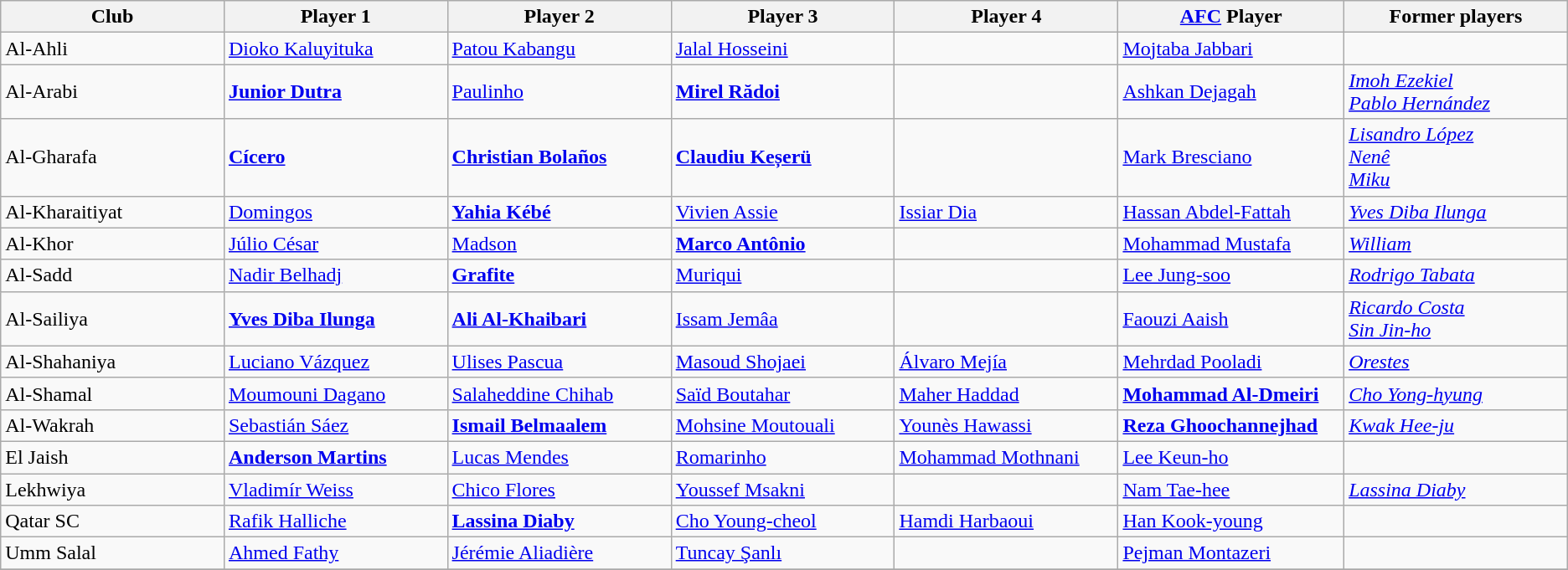<table class="wikitable">
<tr>
<th width="175">Club</th>
<th width="175">Player 1</th>
<th width="175">Player 2</th>
<th width="175">Player 3</th>
<th width="175">Player 4</th>
<th width="175"><a href='#'>AFC</a> Player</th>
<th width="175">Former players</th>
</tr>
<tr>
<td>Al-Ahli</td>
<td> <a href='#'>Dioko Kaluyituka</a></td>
<td> <a href='#'>Patou Kabangu</a></td>
<td> <a href='#'>Jalal Hosseini</a></td>
<td></td>
<td> <a href='#'>Mojtaba Jabbari</a></td>
<td></td>
</tr>
<tr>
<td>Al-Arabi</td>
<td> <strong><a href='#'>Junior Dutra</a></strong></td>
<td> <a href='#'>Paulinho</a></td>
<td> <strong><a href='#'>Mirel Rădoi</a></strong></td>
<td></td>
<td> <a href='#'>Ashkan Dejagah</a></td>
<td> <em><a href='#'>Imoh Ezekiel</a></em> <br>  <em><a href='#'>Pablo Hernández</a></em></td>
</tr>
<tr>
<td>Al-Gharafa</td>
<td> <strong><a href='#'>Cícero</a></strong></td>
<td> <strong><a href='#'>Christian Bolaños</a></strong></td>
<td> <strong><a href='#'>Claudiu Keșerü</a></strong></td>
<td></td>
<td> <a href='#'>Mark Bresciano</a></td>
<td> <em><a href='#'>Lisandro López</a></em> <br>  <em><a href='#'>Nenê</a></em> <br>  <em><a href='#'>Miku</a></em></td>
</tr>
<tr>
<td>Al-Kharaitiyat</td>
<td> <a href='#'>Domingos</a></td>
<td> <strong><a href='#'>Yahia Kébé</a></strong></td>
<td> <a href='#'>Vivien Assie</a></td>
<td> <a href='#'>Issiar Dia</a></td>
<td> <a href='#'>Hassan Abdel-Fattah</a></td>
<td> <em><a href='#'>Yves Diba Ilunga</a></em></td>
</tr>
<tr>
<td>Al-Khor</td>
<td> <a href='#'>Júlio César</a></td>
<td> <a href='#'>Madson</a></td>
<td> <strong><a href='#'>Marco Antônio</a></strong></td>
<td></td>
<td> <a href='#'>Mohammad Mustafa</a></td>
<td> <em><a href='#'>William</a></em></td>
</tr>
<tr>
<td>Al-Sadd</td>
<td> <a href='#'>Nadir Belhadj</a></td>
<td> <strong><a href='#'>Grafite</a></strong></td>
<td> <a href='#'>Muriqui</a></td>
<td></td>
<td> <a href='#'>Lee Jung-soo</a></td>
<td> <em><a href='#'>Rodrigo Tabata</a></em></td>
</tr>
<tr>
<td>Al-Sailiya</td>
<td> <strong><a href='#'>Yves Diba Ilunga</a></strong></td>
<td> <strong><a href='#'>Ali Al-Khaibari</a></strong></td>
<td> <a href='#'>Issam Jemâa</a></td>
<td></td>
<td> <a href='#'>Faouzi Aaish</a></td>
<td> <em><a href='#'>Ricardo Costa</a></em> <br>  <em><a href='#'>Sin Jin-ho</a></em></td>
</tr>
<tr>
<td>Al-Shahaniya</td>
<td> <a href='#'>Luciano Vázquez</a></td>
<td> <a href='#'>Ulises Pascua</a></td>
<td> <a href='#'>Masoud Shojaei</a></td>
<td> <a href='#'>Álvaro Mejía</a></td>
<td> <a href='#'>Mehrdad Pooladi</a></td>
<td> <em><a href='#'>Orestes</a></em></td>
</tr>
<tr>
<td>Al-Shamal</td>
<td> <a href='#'>Moumouni Dagano</a></td>
<td> <a href='#'>Salaheddine Chihab</a></td>
<td> <a href='#'>Saïd Boutahar</a></td>
<td> <a href='#'>Maher Haddad</a></td>
<td> <strong><a href='#'>Mohammad Al-Dmeiri</a></strong></td>
<td> <em><a href='#'>Cho Yong-hyung</a></em></td>
</tr>
<tr>
<td>Al-Wakrah</td>
<td> <a href='#'>Sebastián Sáez</a></td>
<td> <strong><a href='#'>Ismail Belmaalem</a></strong></td>
<td> <a href='#'>Mohsine Moutouali</a></td>
<td> <a href='#'>Younès Hawassi</a></td>
<td> <strong><a href='#'>Reza Ghoochannejhad</a></strong></td>
<td> <em><a href='#'>Kwak Hee-ju</a></em></td>
</tr>
<tr>
<td>El Jaish</td>
<td> <strong><a href='#'>Anderson Martins</a></strong></td>
<td> <a href='#'>Lucas Mendes</a></td>
<td> <a href='#'>Romarinho</a></td>
<td> <a href='#'>Mohammad Mothnani</a></td>
<td> <a href='#'>Lee Keun-ho</a></td>
<td></td>
</tr>
<tr>
<td>Lekhwiya</td>
<td> <a href='#'>Vladimír Weiss</a></td>
<td> <a href='#'>Chico Flores</a></td>
<td> <a href='#'>Youssef Msakni</a></td>
<td></td>
<td> <a href='#'>Nam Tae-hee</a></td>
<td> <em><a href='#'>Lassina Diaby</a></em></td>
</tr>
<tr>
<td>Qatar SC</td>
<td> <a href='#'>Rafik Halliche</a></td>
<td> <strong><a href='#'>Lassina Diaby</a></strong></td>
<td> <a href='#'>Cho Young-cheol</a></td>
<td> <a href='#'>Hamdi Harbaoui</a></td>
<td> <a href='#'>Han Kook-young</a></td>
<td></td>
</tr>
<tr>
<td>Umm Salal</td>
<td> <a href='#'>Ahmed Fathy</a></td>
<td> <a href='#'>Jérémie Aliadière</a></td>
<td> <a href='#'>Tuncay Şanlı</a></td>
<td></td>
<td> <a href='#'>Pejman Montazeri</a></td>
<td></td>
</tr>
<tr>
</tr>
</table>
